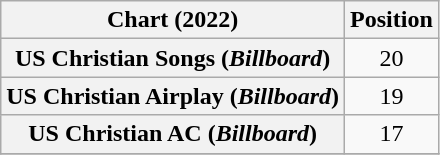<table class="wikitable plainrowheaders" style="text-align:center">
<tr>
<th scope="col">Chart (2022)</th>
<th scope="col">Position</th>
</tr>
<tr>
<th scope="row">US Christian Songs (<em>Billboard</em>)</th>
<td>20</td>
</tr>
<tr>
<th scope="row">US Christian Airplay (<em>Billboard</em>)</th>
<td>19</td>
</tr>
<tr>
<th scope="row">US Christian AC (<em>Billboard</em>)</th>
<td>17</td>
</tr>
<tr>
</tr>
</table>
